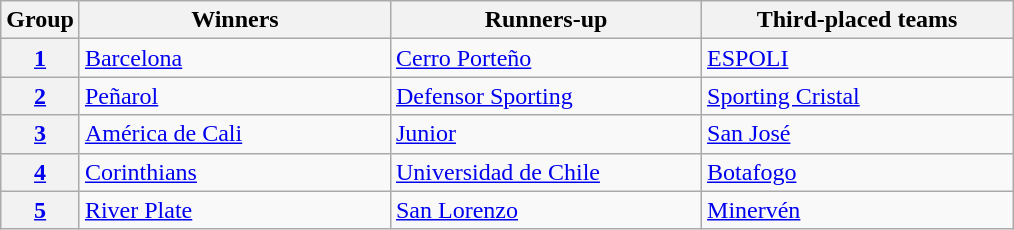<table class="wikitable">
<tr>
<th>Group</th>
<th width=200>Winners</th>
<th width=200>Runners-up</th>
<th width=200>Third-placed teams</th>
</tr>
<tr>
<th><a href='#'>1</a></th>
<td> <a href='#'>Barcelona</a></td>
<td> <a href='#'>Cerro Porteño</a></td>
<td> <a href='#'>ESPOLI</a></td>
</tr>
<tr>
<th><a href='#'>2</a></th>
<td> <a href='#'>Peñarol</a></td>
<td> <a href='#'>Defensor Sporting</a></td>
<td> <a href='#'>Sporting Cristal</a></td>
</tr>
<tr>
<th><a href='#'>3</a></th>
<td> <a href='#'>América de Cali</a></td>
<td> <a href='#'>Junior</a></td>
<td> <a href='#'>San José</a></td>
</tr>
<tr>
<th><a href='#'>4</a></th>
<td> <a href='#'>Corinthians</a></td>
<td> <a href='#'>Universidad de Chile</a></td>
<td> <a href='#'>Botafogo</a></td>
</tr>
<tr>
<th><a href='#'>5</a></th>
<td> <a href='#'>River Plate</a></td>
<td> <a href='#'>San Lorenzo</a></td>
<td> <a href='#'>Minervén</a></td>
</tr>
</table>
